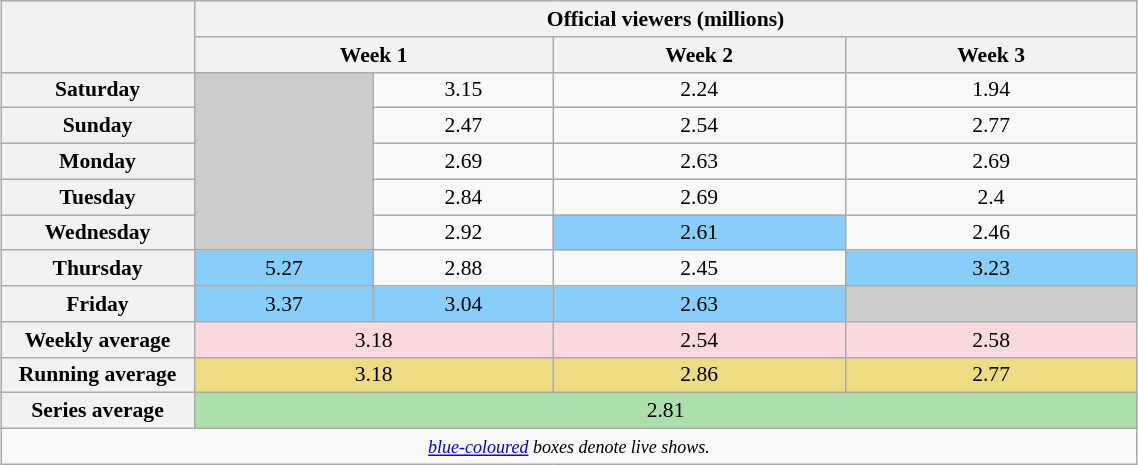<table class="wikitable" style="font-size:90%; text-align:center; width: 60%; margin-left: auto; margin-right: auto;">
<tr>
<th scope="col" rowspan="2" style="width:17%;"></th>
<th scope=col colspan=4>Official viewers (millions)</th>
</tr>
<tr>
<th colspan=2>Week 1</th>
<th>Week 2</th>
<th>Week 3</th>
</tr>
<tr>
<th>Saturday</th>
<td style="background:#ccc;" rowspan="5"></td>
<td>3.15</td>
<td>2.24</td>
<td>1.94</td>
</tr>
<tr>
<th>Sunday</th>
<td>2.47</td>
<td>2.54</td>
<td>2.77</td>
</tr>
<tr>
<th>Monday</th>
<td>2.69</td>
<td>2.63</td>
<td>2.69</td>
</tr>
<tr>
<th>Tuesday</th>
<td>2.84</td>
<td>2.69</td>
<td>2.4</td>
</tr>
<tr>
<th>Wednesday</th>
<td>2.92</td>
<td style="background:#87CEFA;">2.61</td>
<td>2.46</td>
</tr>
<tr>
<th>Thursday</th>
<td style="background:#87CEFA;">5.27</td>
<td>2.88</td>
<td>2.45</td>
<td style="background:#87CEFA;">3.23</td>
</tr>
<tr>
<th>Friday</th>
<td style="background:#87CEFA;">3.37</td>
<td style="background:#87CEFA;">3.04</td>
<td style="background:#87CEFA;">2.63</td>
<td style="background:#CCC;"></td>
</tr>
<tr style="background:#FADADD;" |>
<th>Weekly average</th>
<td colspan=2>3.18</td>
<td>2.54</td>
<td>2.58</td>
</tr>
<tr style="background:#EEDC82;" |>
<th>Running average</th>
<td colspan=2>3.18</td>
<td>2.86</td>
<td>2.77</td>
</tr>
<tr style="background:#ADDFAD;" |>
<th>Series average</th>
<td colspan="4">2.81</td>
</tr>
<tr>
<td colspan=5><small><em><a href='#'>blue-coloured</a> boxes denote live shows.</em></small></td>
</tr>
</table>
